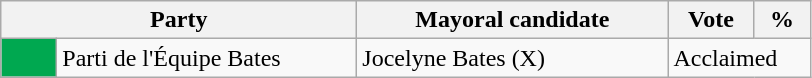<table class="wikitable">
<tr>
<th bgcolor="#DDDDFF" width="230px" colspan="2">Party</th>
<th bgcolor="#DDDDFF" width="200px">Mayoral candidate</th>
<th bgcolor="#DDDDFF" width="50px">Vote</th>
<th bgcolor="#DDDDFF" width="30px">%</th>
</tr>
<tr>
<td bgcolor=#00A850 width="30px"> </td>
<td>Parti de l'Équipe Bates</td>
<td>Jocelyne Bates (X)</td>
<td colspan="2">Acclaimed</td>
</tr>
</table>
